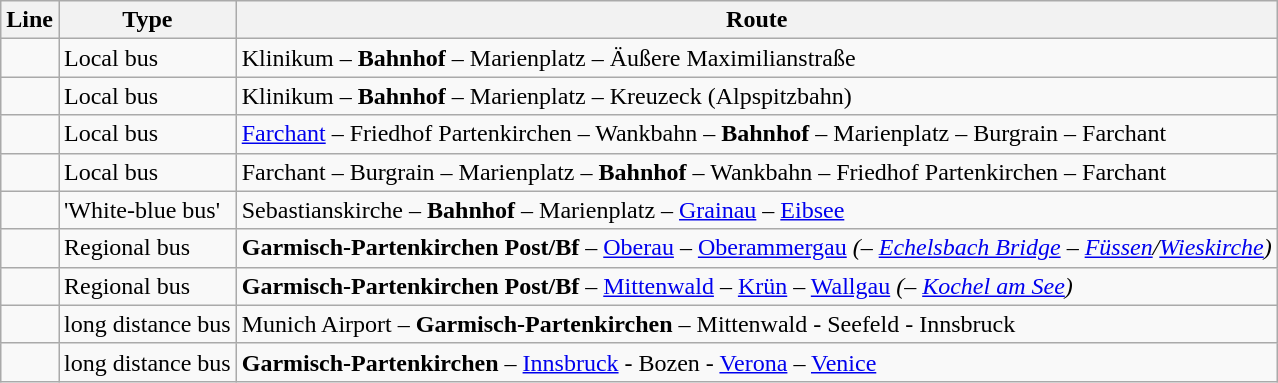<table class="wikitable">
<tr class="hintergrundfarbe5">
<th>Line</th>
<th>Type</th>
<th>Route</th>
</tr>
<tr>
<td></td>
<td>Local bus</td>
<td>Klinikum – <strong>Bahnhof</strong> – Marienplatz – Äußere Maximilianstraße</td>
</tr>
<tr>
<td></td>
<td>Local bus</td>
<td>Klinikum – <strong>Bahnhof</strong> – Marienplatz – Kreuzeck (Alpspitzbahn)</td>
</tr>
<tr>
<td></td>
<td>Local bus</td>
<td><a href='#'>Farchant</a> – Friedhof Partenkirchen – Wankbahn – <strong>Bahnhof</strong> – Marienplatz – Burgrain – Farchant</td>
</tr>
<tr>
<td></td>
<td>Local bus</td>
<td>Farchant – Burgrain – Marienplatz – <strong>Bahnhof</strong> – Wankbahn – Friedhof Partenkirchen – Farchant</td>
</tr>
<tr>
<td></td>
<td>'White-blue bus'</td>
<td>Sebastianskirche – <strong>Bahnhof</strong> – Marienplatz – <a href='#'>Grainau</a> – <a href='#'>Eibsee</a></td>
</tr>
<tr>
<td></td>
<td>Regional bus</td>
<td><strong>Garmisch-Partenkirchen Post/Bf</strong> – <a href='#'>Oberau</a> – <a href='#'>Oberammergau</a> <em>(– <a href='#'>Echelsbach Bridge</a> – <a href='#'>Füssen</a>/<a href='#'>Wieskirche</a>)</em></td>
</tr>
<tr>
<td></td>
<td>Regional bus</td>
<td><strong>Garmisch-Partenkirchen Post/Bf</strong> – <a href='#'>Mittenwald</a> – <a href='#'>Krün</a> – <a href='#'>Wallgau</a> <em>(– <a href='#'>Kochel am See</a>)</em></td>
</tr>
<tr>
<td></td>
<td>long distance bus</td>
<td>Munich Airport – <strong>Garmisch-Partenkirchen</strong> – Mittenwald - Seefeld - Innsbruck</td>
</tr>
<tr>
<td></td>
<td>long distance bus</td>
<td><strong>Garmisch-Partenkirchen</strong> – <a href='#'>Innsbruck</a> - Bozen - <a href='#'>Verona</a> – <a href='#'>Venice</a></td>
</tr>
</table>
